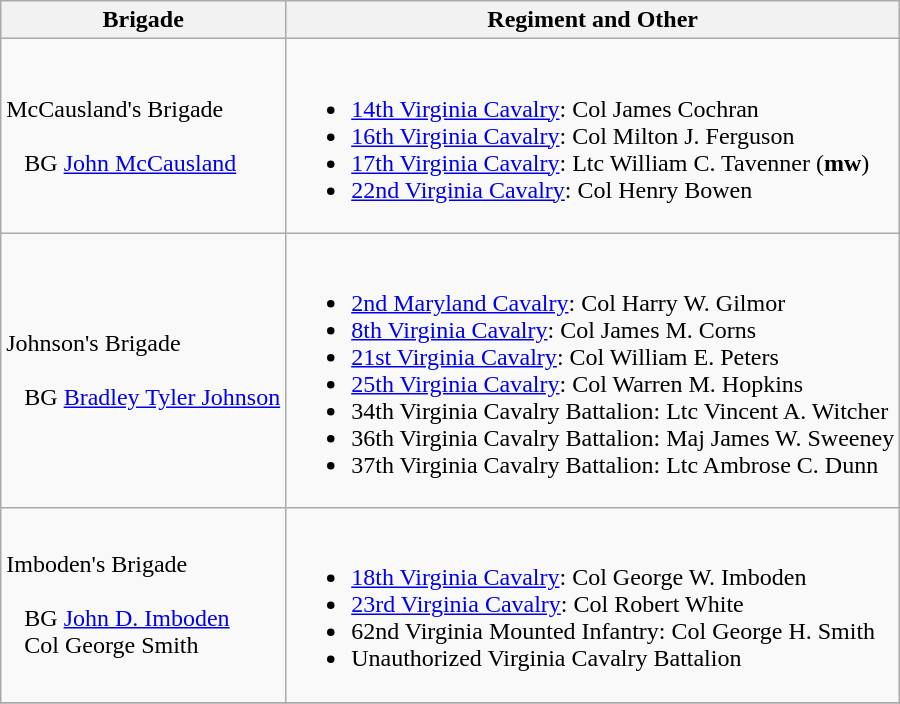<table class="wikitable">
<tr>
<th>Brigade</th>
<th>Regiment and Other</th>
</tr>
<tr>
<td>McCausland's Brigade<br><br>  
BG <a href='#'>John McCausland</a></td>
<td><br><ul><li><a href='#'>14th Virginia Cavalry</a>: Col James Cochran</li><li><a href='#'>16th Virginia Cavalry</a>: Col Milton J. Ferguson</li><li><a href='#'>17th Virginia Cavalry</a>: Ltc William C. Tavenner (<strong>mw</strong>)</li><li><a href='#'>22nd Virginia Cavalry</a>: Col Henry Bowen</li></ul></td>
</tr>
<tr>
<td>Johnson's Brigade<br><br>  
BG <a href='#'>Bradley Tyler Johnson</a></td>
<td><br><ul><li><a href='#'>2nd Maryland Cavalry</a>: Col Harry W. Gilmor</li><li><a href='#'>8th Virginia Cavalry</a>: Col James M. Corns</li><li><a href='#'>21st Virginia Cavalry</a>: Col William E. Peters</li><li><a href='#'>25th Virginia Cavalry</a>: Col Warren M. Hopkins</li><li>34th Virginia Cavalry Battalion: Ltc Vincent A. Witcher</li><li>36th Virginia Cavalry Battalion: Maj James W. Sweeney</li><li>37th Virginia Cavalry Battalion: Ltc Ambrose C. Dunn</li></ul></td>
</tr>
<tr>
<td>Imboden's Brigade<br><br>  
BG <a href='#'>John D. Imboden</a><br>   Col George Smith</td>
<td><br><ul><li><a href='#'>18th Virginia Cavalry</a>: Col George W. Imboden</li><li><a href='#'>23rd Virginia Cavalry</a>: Col Robert White</li><li>62nd Virginia Mounted Infantry: Col George H. Smith</li><li>Unauthorized Virginia Cavalry Battalion</li></ul></td>
</tr>
<tr>
</tr>
</table>
